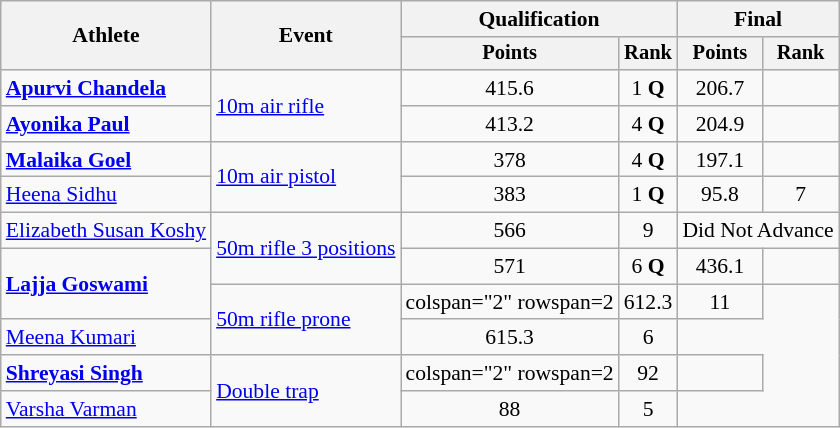<table class=wikitable style="text-align:center; font-size:90%">
<tr>
<th rowspan=2>Athlete</th>
<th rowspan=2>Event</th>
<th colspan=2>Qualification</th>
<th colspan=2>Final</th>
</tr>
<tr style="font-size:95%">
<th>Points</th>
<th>Rank</th>
<th>Points</th>
<th>Rank</th>
</tr>
<tr>
<td align=left><strong><a href='#'>Apurvi Chandela</a></strong></td>
<td align=left rowspan=2><a href='#'>10m air rifle</a></td>
<td>415.6</td>
<td>1 <strong>Q</strong></td>
<td>206.7</td>
<td></td>
</tr>
<tr>
<td align=left><strong><a href='#'>Ayonika Paul</a></strong></td>
<td>413.2</td>
<td>4 <strong>Q</strong></td>
<td>204.9</td>
<td></td>
</tr>
<tr>
<td align=left><strong><a href='#'>Malaika Goel</a></strong></td>
<td align=left rowspan=2><a href='#'>10m air pistol</a></td>
<td>378</td>
<td>4 <strong>Q</strong></td>
<td>197.1</td>
<td></td>
</tr>
<tr>
<td align=left><a href='#'>Heena Sidhu</a></td>
<td>383</td>
<td>1 <strong>Q</strong></td>
<td>95.8</td>
<td>7</td>
</tr>
<tr>
<td align=left><a href='#'>Elizabeth Susan Koshy</a></td>
<td align=left rowspan=2><a href='#'>50m rifle 3 positions</a></td>
<td>566</td>
<td>9</td>
<td colspan="2">Did Not Advance</td>
</tr>
<tr>
<td align=left rowspan="2"><strong><a href='#'>Lajja Goswami</a></strong></td>
<td>571</td>
<td>6 <strong>Q</strong></td>
<td>436.1</td>
<td></td>
</tr>
<tr>
<td align=left rowspan=2><a href='#'>50m rifle prone</a></td>
<td>colspan="2" rowspan=2 </td>
<td>612.3</td>
<td>11</td>
</tr>
<tr>
<td align=left><a href='#'>Meena Kumari</a></td>
<td>615.3</td>
<td>6</td>
</tr>
<tr>
<td align=left><strong><a href='#'>Shreyasi Singh</a></strong></td>
<td align=left rowspan=2><a href='#'>Double trap</a></td>
<td>colspan="2" rowspan=2 </td>
<td>92</td>
<td></td>
</tr>
<tr>
<td align=left><a href='#'>Varsha Varman</a></td>
<td>88</td>
<td>5</td>
</tr>
</table>
